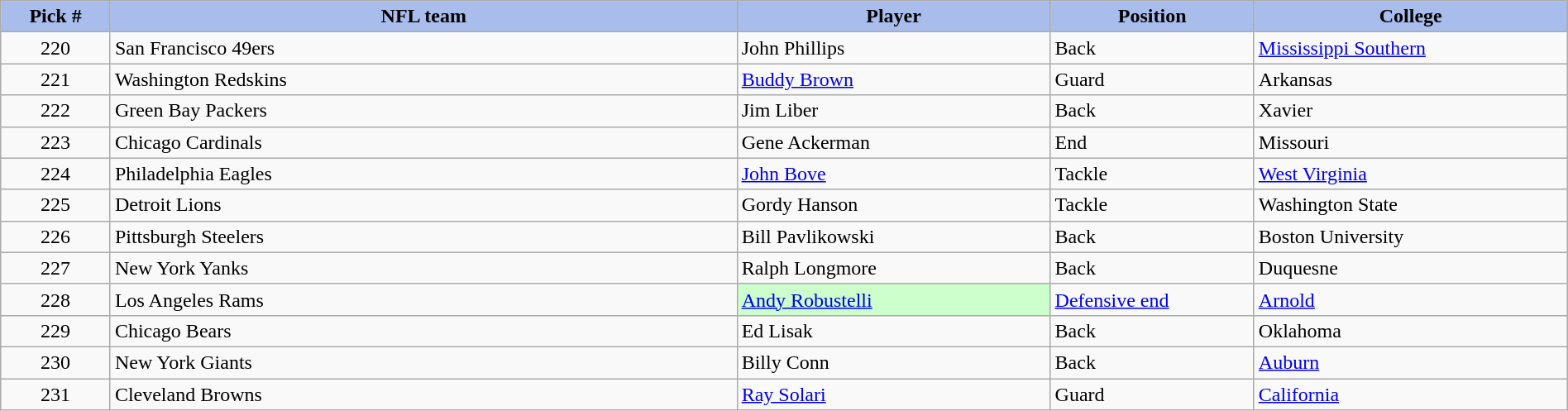<table class="wikitable sortable sortable" style="width: 100%">
<tr>
<th style="background:#A8BDEC;" width=7%>Pick #</th>
<th width=40% style="background:#A8BDEC;">NFL team</th>
<th width=20% style="background:#A8BDEC;">Player</th>
<th width=13% style="background:#A8BDEC;">Position</th>
<th style="background:#A8BDEC;">College</th>
</tr>
<tr>
<td align=center>220</td>
<td>San Francisco 49ers</td>
<td>John Phillips</td>
<td>Back</td>
<td><a href='#'>Mississippi Southern</a></td>
</tr>
<tr>
<td align=center>221</td>
<td>Washington Redskins</td>
<td><a href='#'>Buddy Brown</a></td>
<td>Guard</td>
<td>Arkansas</td>
</tr>
<tr>
<td align=center>222</td>
<td>Green Bay Packers</td>
<td>Jim Liber</td>
<td>Back</td>
<td>Xavier</td>
</tr>
<tr>
<td align=center>223</td>
<td>Chicago Cardinals</td>
<td>Gene Ackerman</td>
<td>End</td>
<td>Missouri</td>
</tr>
<tr>
<td align=center>224</td>
<td>Philadelphia Eagles</td>
<td><a href='#'>John Bove</a></td>
<td>Tackle</td>
<td><a href='#'>West Virginia</a></td>
</tr>
<tr>
<td align=center>225</td>
<td>Detroit Lions</td>
<td>Gordy Hanson</td>
<td>Tackle</td>
<td>Washington State</td>
</tr>
<tr>
<td align=center>226</td>
<td>Pittsburgh Steelers</td>
<td>Bill Pavlikowski</td>
<td>Back</td>
<td>Boston University</td>
</tr>
<tr>
<td align=center>227</td>
<td>New York Yanks</td>
<td>Ralph Longmore</td>
<td>Back</td>
<td>Duquesne</td>
</tr>
<tr>
<td align=center>228</td>
<td>Los Angeles Rams</td>
<td bgcolor="#CCFFCC"><a href='#'>Andy Robustelli</a></td>
<td><a href='#'>Defensive end</a></td>
<td><a href='#'>Arnold</a></td>
</tr>
<tr>
<td align=center>229</td>
<td>Chicago Bears</td>
<td>Ed Lisak</td>
<td>Back</td>
<td>Oklahoma</td>
</tr>
<tr>
<td align=center>230</td>
<td>New York Giants</td>
<td>Billy Conn</td>
<td>Back</td>
<td><a href='#'>Auburn</a></td>
</tr>
<tr>
<td align=center>231</td>
<td>Cleveland Browns</td>
<td><a href='#'>Ray Solari</a></td>
<td>Guard</td>
<td><a href='#'>California</a></td>
</tr>
</table>
